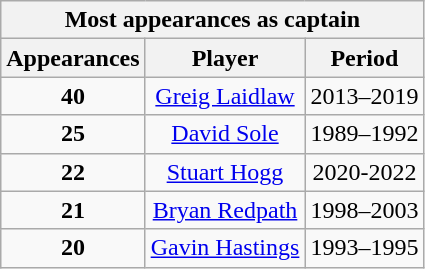<table class="wikitable" style="text-align:center">
<tr>
<th colspan=3>Most appearances as captain</th>
</tr>
<tr>
<th>Appearances</th>
<th !>Player</th>
<th !>Period</th>
</tr>
<tr>
<td><strong>40</strong></td>
<td><a href='#'>Greig Laidlaw</a></td>
<td>2013–2019</td>
</tr>
<tr>
<td><strong>25</strong></td>
<td><a href='#'>David Sole</a></td>
<td>1989–1992</td>
</tr>
<tr>
<td><strong>22</strong></td>
<td><a href='#'>Stuart Hogg</a></td>
<td>2020-2022</td>
</tr>
<tr>
<td><strong>21</strong></td>
<td><a href='#'>Bryan Redpath</a></td>
<td>1998–2003</td>
</tr>
<tr>
<td><strong>20</strong></td>
<td><a href='#'>Gavin Hastings</a></td>
<td>1993–1995</td>
</tr>
</table>
